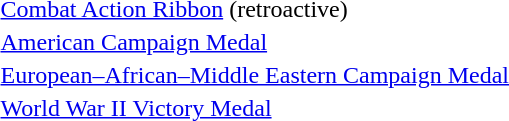<table>
<tr>
<td></td>
<td><a href='#'>Combat Action Ribbon</a> (retroactive)</td>
</tr>
<tr>
<td></td>
<td><a href='#'>American Campaign Medal</a></td>
</tr>
<tr>
<td></td>
<td><a href='#'>European–African–Middle Eastern Campaign Medal</a></td>
</tr>
<tr>
<td></td>
<td><a href='#'>World War II Victory Medal</a></td>
</tr>
</table>
